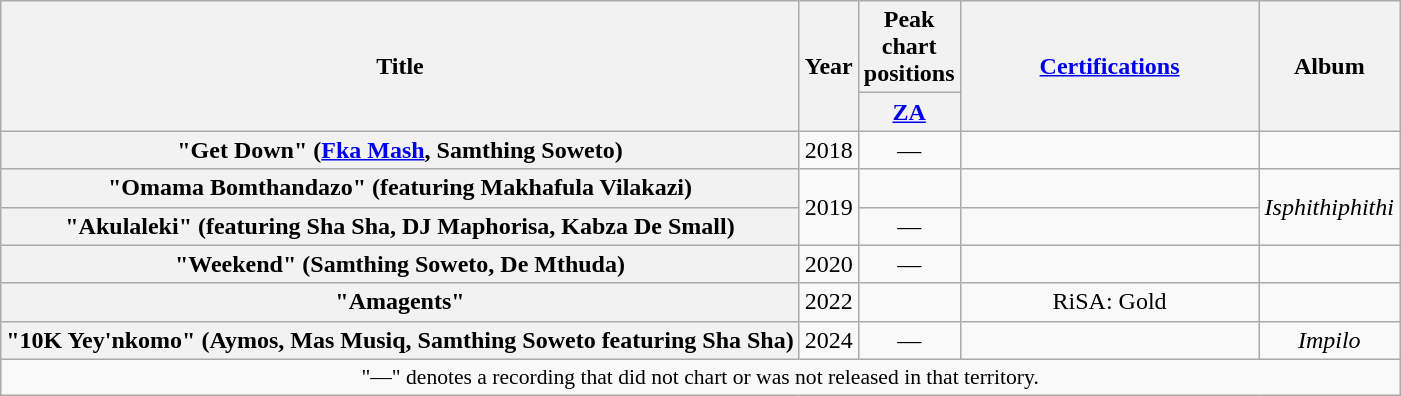<table class="wikitable plainrowheaders" style="text-align:center;">
<tr>
<th scope="col" rowspan="2">Title</th>
<th scope="col" rowspan="2">Year</th>
<th scope="col" colspan="1">Peak chart positions</th>
<th scope="col" rowspan="2" style="width:12em;"><a href='#'>Certifications</a></th>
<th scope="col" rowspan="2">Album</th>
</tr>
<tr>
<th scope="col" style="width:3em;font-size:100%;"><a href='#'>ZA</a><br></th>
</tr>
<tr>
<th scope="row">"Get Down" (<a href='#'>Fka Mash</a>, Samthing Soweto)</th>
<td>2018</td>
<td>—</td>
<td></td>
<td></td>
</tr>
<tr>
<th scope="row">"Omama Bomthandazo" (featuring Makhafula Vilakazi)</th>
<td rowspan=2>2019</td>
<td></td>
<td></td>
<td rowspan=2><em>Isphithiphithi</em></td>
</tr>
<tr>
<th scope="row">"Akulaleki" (featuring Sha Sha, DJ Maphorisa, Kabza De Small)</th>
<td>—</td>
<td></td>
</tr>
<tr>
<th scope="row">"Weekend" (Samthing Soweto, De Mthuda)</th>
<td>2020</td>
<td>—</td>
<td></td>
<td></td>
</tr>
<tr>
<th scope="row">"Amagents"</th>
<td>2022</td>
<td></td>
<td>RiSA: Gold</td>
<td></td>
</tr>
<tr>
<th scope="row">"10K Yey'nkomo" (Aymos, Mas Musiq, Samthing Soweto featuring Sha Sha)</th>
<td>2024</td>
<td>—</td>
<td></td>
<td><em>Impilo</em></td>
</tr>
<tr>
<td colspan="8" style="font-size:90%">"—" denotes a recording that did not chart or was not released in that territory.</td>
</tr>
</table>
